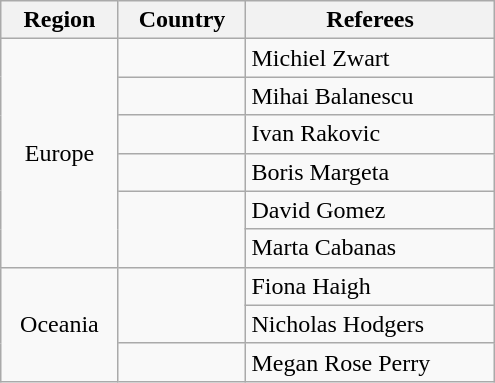<table class="wikitable" style="width: 330px;">
<tr>
<th>Region</th>
<th>Country</th>
<th>Referees</th>
</tr>
<tr>
<td align=center rowspan=6>Europe</td>
<td></td>
<td>Michiel Zwart</td>
</tr>
<tr>
<td></td>
<td>Mihai Balanescu</td>
</tr>
<tr>
<td></td>
<td>Ivan Rakovic</td>
</tr>
<tr>
<td></td>
<td>Boris Margeta</td>
</tr>
<tr>
<td rowspan=2></td>
<td>David Gomez</td>
</tr>
<tr>
<td>Marta Cabanas</td>
</tr>
<tr>
<td align=center rowspan=3>Oceania</td>
<td rowspan=2></td>
<td>Fiona Haigh</td>
</tr>
<tr>
<td>Nicholas Hodgers</td>
</tr>
<tr>
<td></td>
<td>Megan Rose Perry</td>
</tr>
</table>
